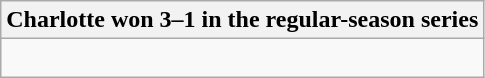<table class="wikitable collapsible collapsed">
<tr>
<th>Charlotte won 3–1 in the regular-season series</th>
</tr>
<tr>
<td><br>


</td>
</tr>
</table>
